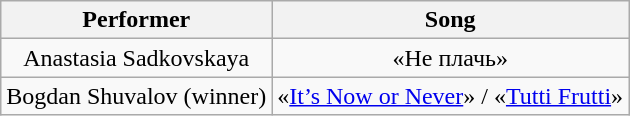<table class="wikitable" style="text-align:center;">
<tr>
<th>Performer</th>
<th>Song</th>
</tr>
<tr>
<td>Anastasia Sadkovskaya</td>
<td>«Не плачь»</td>
</tr>
<tr>
<td>Bogdan Shuvalov (winner)</td>
<td>«<a href='#'>It’s Now or Never</a>» / «<a href='#'>Tutti Frutti</a>»</td>
</tr>
</table>
